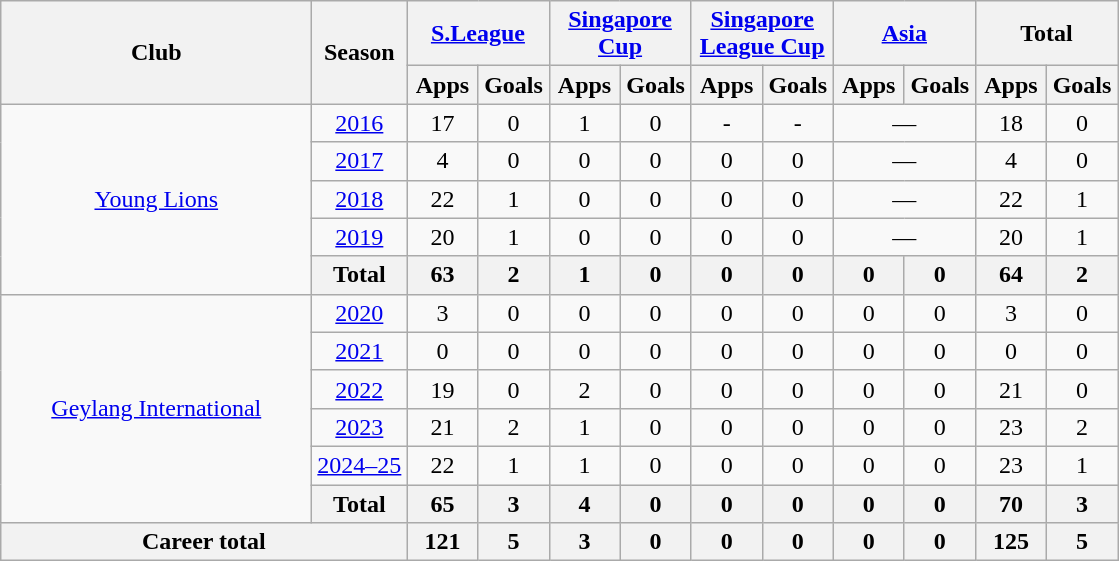<table class="wikitable" style="text-align:center">
<tr>
<th rowspan=2 width=200>Club</th>
<th rowspan=2>Season</th>
<th colspan=2><a href='#'>S.League</a></th>
<th colspan=2><a href='#'>Singapore Cup</a></th>
<th colspan=2><a href='#'>Singapore<br>League Cup</a></th>
<th colspan="2"><a href='#'>Asia</a></th>
<th colspan=2>Total</th>
</tr>
<tr>
<th width=40>Apps</th>
<th width=40>Goals</th>
<th width=40>Apps</th>
<th width=40>Goals</th>
<th width=40>Apps</th>
<th width=40>Goals</th>
<th width=40>Apps</th>
<th width=40>Goals</th>
<th width=40>Apps</th>
<th width=40>Goals</th>
</tr>
<tr>
<td rowspan=5><a href='#'>Young Lions</a></td>
<td><a href='#'>2016</a></td>
<td>17</td>
<td>0</td>
<td>1</td>
<td>0</td>
<td>-</td>
<td>-</td>
<td colspan='2'>—</td>
<td>18</td>
<td>0</td>
</tr>
<tr>
<td><a href='#'>2017</a></td>
<td>4</td>
<td>0</td>
<td>0</td>
<td>0</td>
<td>0</td>
<td>0</td>
<td colspan='2'>—</td>
<td>4</td>
<td>0</td>
</tr>
<tr>
<td><a href='#'>2018</a></td>
<td>22</td>
<td>1</td>
<td>0</td>
<td>0</td>
<td>0</td>
<td>0</td>
<td colspan='2'>—</td>
<td>22</td>
<td>1</td>
</tr>
<tr>
<td><a href='#'>2019</a></td>
<td>20</td>
<td>1</td>
<td>0</td>
<td>0</td>
<td>0</td>
<td>0</td>
<td colspan='2'>—</td>
<td>20</td>
<td>1</td>
</tr>
<tr>
<th>Total</th>
<th>63</th>
<th>2</th>
<th>1</th>
<th>0</th>
<th>0</th>
<th>0</th>
<th>0</th>
<th>0</th>
<th>64</th>
<th>2</th>
</tr>
<tr>
<td rowspan=6><a href='#'>Geylang International</a></td>
<td><a href='#'>2020</a></td>
<td>3</td>
<td>0</td>
<td>0</td>
<td>0</td>
<td>0</td>
<td>0</td>
<td>0</td>
<td>0</td>
<td>3</td>
<td>0</td>
</tr>
<tr>
<td><a href='#'>2021</a></td>
<td>0</td>
<td>0</td>
<td>0</td>
<td>0</td>
<td>0</td>
<td>0</td>
<td>0</td>
<td>0</td>
<td>0</td>
<td>0</td>
</tr>
<tr>
<td><a href='#'>2022</a></td>
<td>19</td>
<td>0</td>
<td>2</td>
<td>0</td>
<td>0</td>
<td>0</td>
<td>0</td>
<td>0</td>
<td>21</td>
<td>0</td>
</tr>
<tr>
<td><a href='#'>2023</a></td>
<td>21</td>
<td>2</td>
<td>1</td>
<td>0</td>
<td>0</td>
<td>0</td>
<td>0</td>
<td>0</td>
<td>23</td>
<td>2</td>
</tr>
<tr>
<td><a href='#'>2024–25</a></td>
<td>22</td>
<td>1</td>
<td>1</td>
<td>0</td>
<td>0</td>
<td>0</td>
<td>0</td>
<td>0</td>
<td>23</td>
<td>1</td>
</tr>
<tr>
<th>Total</th>
<th>65</th>
<th>3</th>
<th>4</th>
<th>0</th>
<th>0</th>
<th>0</th>
<th>0</th>
<th>0</th>
<th>70</th>
<th>3</th>
</tr>
<tr>
<th colspan=2>Career total</th>
<th>121</th>
<th>5</th>
<th>3</th>
<th>0</th>
<th>0</th>
<th>0</th>
<th>0</th>
<th>0</th>
<th>125</th>
<th>5</th>
</tr>
</table>
